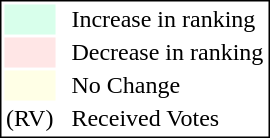<table style="border:1px solid black;">
<tr>
<td style="background:#D8FFEB; width:20px;"></td>
<td> </td>
<td>Increase in ranking</td>
</tr>
<tr>
<td style="background:#FFE6E6; width:20px;"></td>
<td> </td>
<td>Decrease in ranking</td>
</tr>
<tr>
<td style="background:#FFFFE6; width:20px;"></td>
<td> </td>
<td>No Change</td>
</tr>
<tr>
<td>(RV)</td>
<td> </td>
<td>Received Votes</td>
</tr>
</table>
